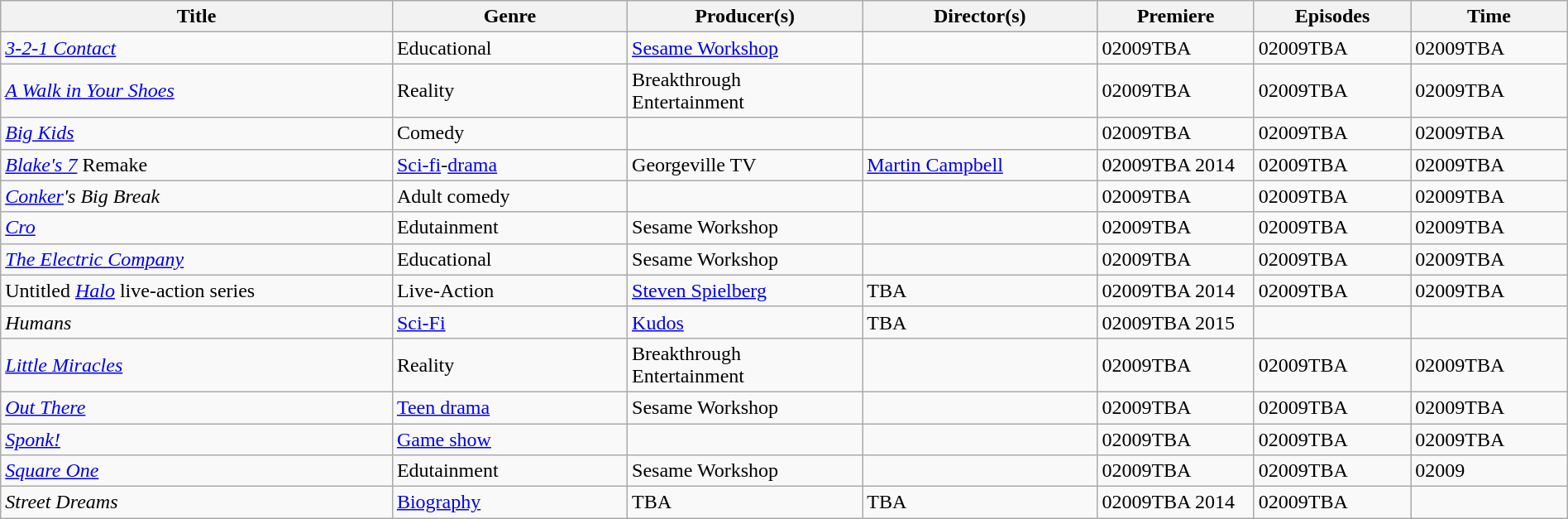<table class="wikitable sortable" style="width:100%;">
<tr>
<th style="width:25%;">Title</th>
<th style="width:15%;">Genre</th>
<th style="width:15%;">Producer(s)</th>
<th style="width:15%;">Director(s)</th>
<th style="width:10%;">Premiere</th>
<th style="width:10%;">Episodes</th>
<th style="width:10%;">Time</th>
</tr>
<tr>
<td><em><a href='#'>3-2-1 Contact</a></em></td>
<td>Educational</td>
<td><a href='#'>Sesame Workshop</a></td>
<td></td>
<td><span>02009</span>TBA</td>
<td><span>02009</span>TBA</td>
<td><span>02009</span>TBA</td>
</tr>
<tr>
<td><em><a href='#'>A Walk in Your Shoes</a></em></td>
<td>Reality</td>
<td>Breakthrough Entertainment</td>
<td></td>
<td><span>02009</span>TBA</td>
<td><span>02009</span>TBA</td>
<td><span>02009</span>TBA</td>
</tr>
<tr>
<td><em><a href='#'>Big Kids</a></em></td>
<td>Comedy</td>
<td></td>
<td></td>
<td><span>02009</span>TBA</td>
<td><span>02009</span>TBA</td>
<td><span>02009</span>TBA</td>
</tr>
<tr>
<td><em><a href='#'>Blake's 7</a></em> Remake</td>
<td><a href='#'>Sci-fi</a>-<a href='#'>drama</a></td>
<td>Georgeville TV</td>
<td><a href='#'>Martin Campbell</a></td>
<td><span>02009</span>TBA 2014</td>
<td><span>02009</span>TBA</td>
<td><span>02009</span>TBA</td>
</tr>
<tr>
<td><em><a href='#'>Conker</a>'s Big Break</em></td>
<td>Adult comedy</td>
<td></td>
<td></td>
<td><span>02009</span>TBA</td>
<td><span>02009</span>TBA</td>
<td><span>02009</span>TBA</td>
</tr>
<tr>
<td><em><a href='#'>Cro</a></em></td>
<td>Edutainment</td>
<td>Sesame Workshop</td>
<td></td>
<td><span>02009</span>TBA</td>
<td><span>02009</span>TBA</td>
<td><span>02009</span>TBA</td>
</tr>
<tr>
<td><em><a href='#'>The Electric Company</a></em></td>
<td>Educational</td>
<td>Sesame Workshop</td>
<td></td>
<td><span>02009</span>TBA</td>
<td><span>02009</span>TBA</td>
<td><span>02009</span>TBA</td>
</tr>
<tr>
<td>Untitled <em><a href='#'>Halo</a></em> live-action series</td>
<td>Live-Action</td>
<td><a href='#'>Steven Spielberg</a></td>
<td>TBA</td>
<td><span>02009</span>TBA 2014</td>
<td><span>02009</span>TBA</td>
<td><span>02009</span>TBA</td>
</tr>
<tr>
<td><em>Humans</em></td>
<td><a href='#'>Sci-Fi</a></td>
<td><a href='#'>Kudos</a></td>
<td>TBA</td>
<td><span>02009</span>TBA 2015</td>
<td></td>
<td></td>
</tr>
<tr>
<td><em><a href='#'>Little Miracles</a></em></td>
<td>Reality</td>
<td>Breakthrough Entertainment</td>
<td></td>
<td><span>02009</span>TBA</td>
<td><span>02009</span>TBA</td>
<td><span>02009</span>TBA</td>
</tr>
<tr>
<td><em><a href='#'>Out There</a></em></td>
<td><a href='#'>Teen drama</a></td>
<td>Sesame Workshop</td>
<td></td>
<td><span>02009</span>TBA</td>
<td><span>02009</span>TBA</td>
<td><span>02009</span>TBA</td>
</tr>
<tr>
<td><em><a href='#'>Sponk!</a></em></td>
<td><a href='#'>Game show</a></td>
<td></td>
<td></td>
<td><span>02009</span>TBA</td>
<td><span>02009</span>TBA</td>
<td><span>02009</span>TBA</td>
</tr>
<tr>
<td><em><a href='#'>Square One</a></em></td>
<td>Edutainment</td>
<td>Sesame Workshop</td>
<td></td>
<td><span>02009</span>TBA</td>
<td><span>02009</span>TBA</td>
<td><span>02009</span> </td>
</tr>
<tr>
<td><em>Street Dreams</em> </td>
<td><a href='#'>Biography</a></td>
<td>TBA</td>
<td>TBA</td>
<td><span>02009</span>TBA 2014</td>
<td><span>02009</span>TBA</td>
<td></td>
</tr>
</table>
